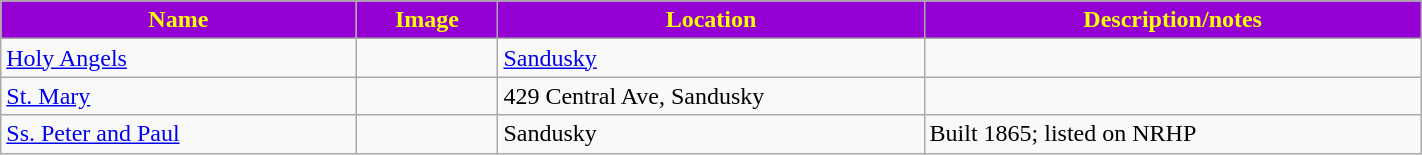<table class="wikitable sortable" style="width:75%">
<tr>
<th style="background:darkviolet; color:yellow;" width="25%"><strong>Name</strong></th>
<th style="background:darkviolet; color:yellow;" width="10%"><strong>Image</strong></th>
<th style="background:darkviolet; color:yellow;" width="30%"><strong>Location</strong></th>
<th style="background:darkviolet; color:yellow;" width="35%"><strong>Description/notes</strong></th>
</tr>
<tr>
<td><a href='#'>Holy Angels</a></td>
<td></td>
<td><a href='#'>Sandusky</a></td>
<td></td>
</tr>
<tr>
<td><a href='#'>St. Mary</a></td>
<td></td>
<td>429 Central Ave, Sandusky</td>
<td></td>
</tr>
<tr>
<td><a href='#'>Ss. Peter and Paul</a></td>
<td></td>
<td>Sandusky</td>
<td>Built 1865; listed on NRHP</td>
</tr>
</table>
